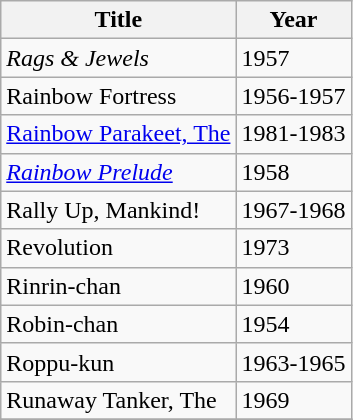<table class="wikitable">
<tr>
<th>Title</th>
<th>Year</th>
</tr>
<tr>
<td><em>Rags & Jewels</em></td>
<td>1957</td>
</tr>
<tr>
<td>Rainbow Fortress</td>
<td>1956-1957</td>
</tr>
<tr>
<td><a href='#'>Rainbow Parakeet, The</a></td>
<td>1981-1983</td>
</tr>
<tr>
<td><em><a href='#'>Rainbow Prelude</a></em></td>
<td>1958</td>
</tr>
<tr>
<td>Rally Up, Mankind!</td>
<td>1967-1968</td>
</tr>
<tr>
<td>Revolution</td>
<td>1973</td>
</tr>
<tr>
<td>Rinrin-chan</td>
<td>1960</td>
</tr>
<tr>
<td>Robin-chan</td>
<td>1954</td>
</tr>
<tr>
<td>Roppu-kun</td>
<td>1963-1965</td>
</tr>
<tr>
<td>Runaway Tanker, The</td>
<td>1969</td>
</tr>
<tr>
</tr>
</table>
